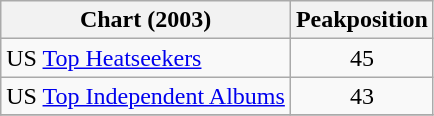<table class="wikitable">
<tr>
<th>Chart (2003)</th>
<th>Peakposition</th>
</tr>
<tr>
<td>US <a href='#'>Top Heatseekers</a></td>
<td align="center">45</td>
</tr>
<tr>
<td>US <a href='#'>Top Independent Albums</a></td>
<td align="center">43</td>
</tr>
<tr>
</tr>
</table>
